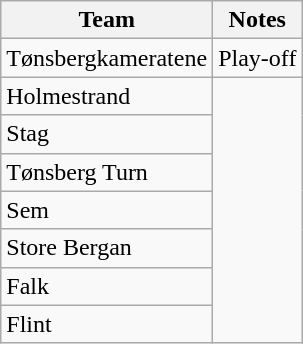<table class="wikitable">
<tr>
<th>Team</th>
<th>Notes</th>
</tr>
<tr>
<td>Tønsbergkameratene</td>
<td>Play-off</td>
</tr>
<tr>
<td>Holmestrand</td>
</tr>
<tr>
<td>Stag</td>
</tr>
<tr>
<td>Tønsberg Turn</td>
</tr>
<tr>
<td>Sem</td>
</tr>
<tr>
<td>Store Bergan</td>
</tr>
<tr>
<td>Falk</td>
</tr>
<tr>
<td>Flint</td>
</tr>
</table>
